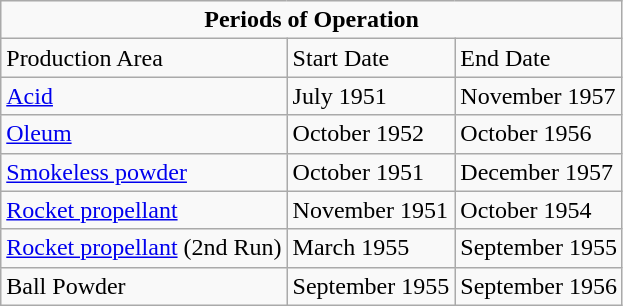<table class="wikitable">
<tr>
<td colspan=3 align=center><strong>Periods of Operation</strong></td>
</tr>
<tr>
<td>Production Area</td>
<td>Start Date</td>
<td>End Date</td>
</tr>
<tr>
<td><a href='#'>Acid</a></td>
<td>July 1951</td>
<td>November 1957</td>
</tr>
<tr>
<td><a href='#'>Oleum</a></td>
<td>October 1952</td>
<td>October 1956</td>
</tr>
<tr>
<td><a href='#'>Smokeless powder</a></td>
<td>October 1951</td>
<td>December 1957</td>
</tr>
<tr>
<td><a href='#'>Rocket propellant</a></td>
<td>November 1951</td>
<td>October 1954</td>
</tr>
<tr>
<td><a href='#'>Rocket propellant</a> (2nd Run)</td>
<td>March 1955</td>
<td>September 1955</td>
</tr>
<tr>
<td>Ball Powder</td>
<td>September 1955</td>
<td>September 1956</td>
</tr>
</table>
